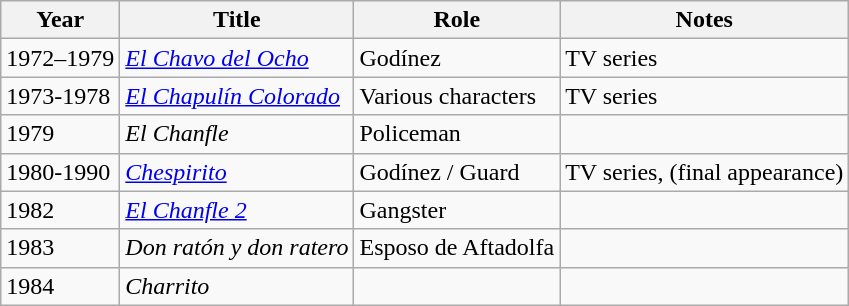<table class="wikitable">
<tr>
<th>Year</th>
<th>Title</th>
<th>Role</th>
<th>Notes</th>
</tr>
<tr>
<td>1972–1979</td>
<td><em><a href='#'>El Chavo del Ocho</a></em></td>
<td>Godínez</td>
<td>TV series</td>
</tr>
<tr>
<td>1973-1978</td>
<td><em><a href='#'>El Chapulín Colorado</a></em></td>
<td>Various characters</td>
<td>TV series</td>
</tr>
<tr>
<td>1979</td>
<td><em>El Chanfle</em></td>
<td>Policeman</td>
<td></td>
</tr>
<tr>
<td>1980-1990</td>
<td><em><a href='#'>Chespirito</a></em></td>
<td>Godínez / Guard</td>
<td>TV series, (final appearance)</td>
</tr>
<tr>
<td>1982</td>
<td><em><a href='#'>El Chanfle 2</a></em></td>
<td>Gangster</td>
<td></td>
</tr>
<tr>
<td>1983</td>
<td><em>Don ratón y don ratero</em></td>
<td>Esposo de Aftadolfa</td>
<td></td>
</tr>
<tr>
<td>1984</td>
<td><em>Charrito</em></td>
<td></td>
<td></td>
</tr>
</table>
